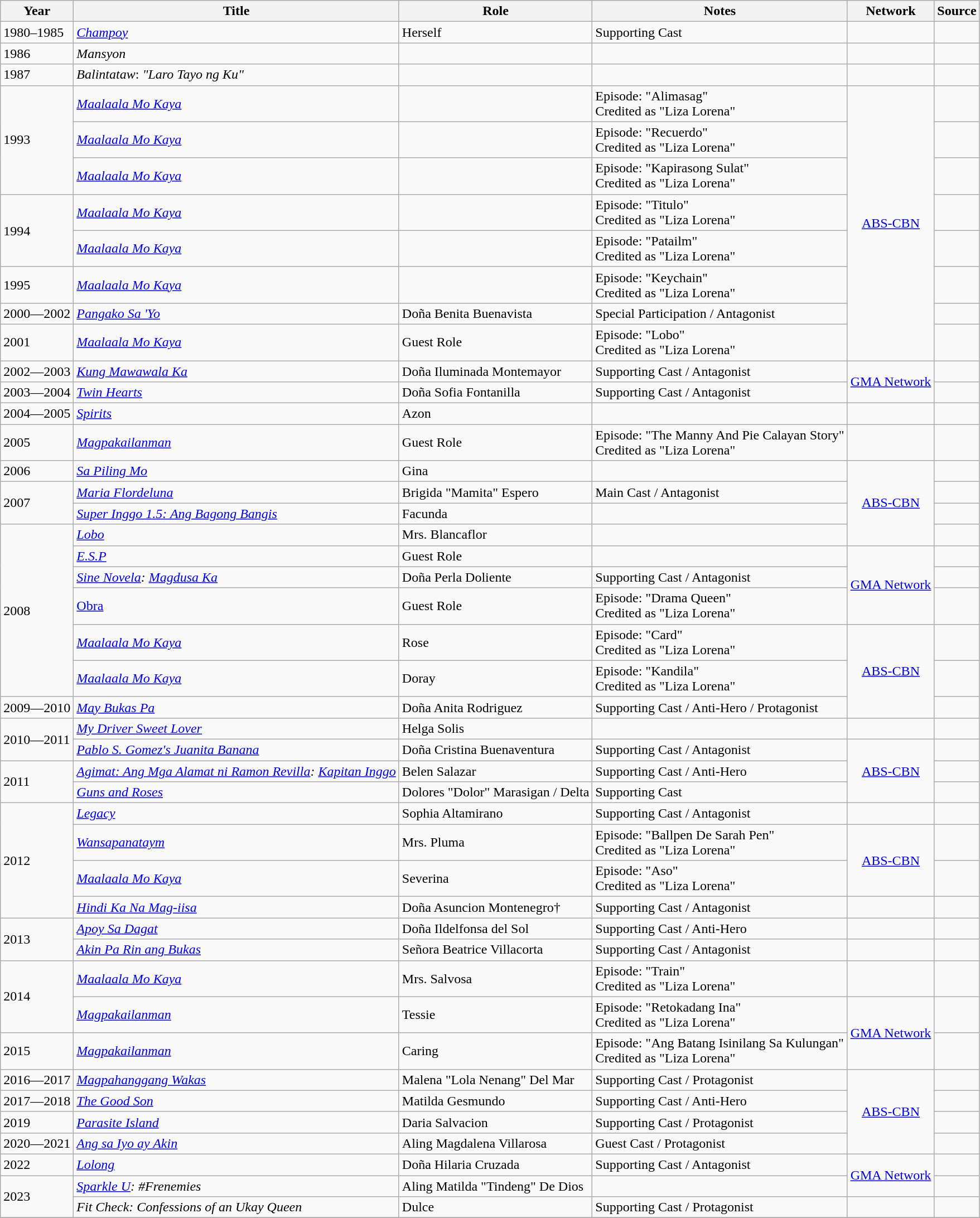<table class="wikitable sortable" >
<tr>
<th>Year</th>
<th>Title</th>
<th>Role</th>
<th class="unsortable">Notes </th>
<th>Network</th>
<th class="unsortable">Source </th>
</tr>
<tr>
<td>1980–1985</td>
<td><em><a href='#'> Champoy</a></em></td>
<td>Herself</td>
<td>Supporting Cast</td>
<td></td>
<td></td>
</tr>
<tr>
<td>1986</td>
<td><em>Mansyon</em></td>
<td></td>
<td></td>
<td></td>
<td></td>
</tr>
<tr>
<td>1987</td>
<td><em>Balintataw</em>: <em>"Laro Tayo ng Ku"</em></td>
<td></td>
<td></td>
<td></td>
<td></td>
</tr>
<tr>
<td Rowspan="3">1993</td>
<td><em><a href='#'>Maalaala Mo Kaya</a></em></td>
<td></td>
<td>Episode: "Alimasag" <br> Credited as "Liza Lorena"</td>
<td rowspan="8" style="text-align:center;"><a href='#'>ABS-CBN</a></td>
<td></td>
</tr>
<tr>
<td><em><a href='#'>Maalaala Mo Kaya</a></em></td>
<td></td>
<td>Episode: "Recuerdo" <br> Credited as "Liza Lorena"</td>
<td></td>
</tr>
<tr>
<td><em><a href='#'>Maalaala Mo Kaya</a></em></td>
<td></td>
<td>Episode: "Kapirasong Sulat" <br> Credited as "Liza Lorena"</td>
<td></td>
</tr>
<tr>
<td Rowspan="2">1994</td>
<td><em><a href='#'>Maalaala Mo Kaya</a></em></td>
<td></td>
<td>Episode: "Titulo" <br> Credited as "Liza Lorena"</td>
<td></td>
</tr>
<tr>
<td><em><a href='#'>Maalaala Mo Kaya</a></em></td>
<td></td>
<td>Episode: "Patailm" <br> Credited as "Liza Lorena"</td>
<td></td>
</tr>
<tr>
<td>1995</td>
<td><em><a href='#'>Maalaala Mo Kaya</a></em></td>
<td></td>
<td>Episode: "Keychain" <br> Credited as "Liza Lorena"</td>
<td></td>
</tr>
<tr>
<td>2000—2002</td>
<td><em><a href='#'>Pangako Sa 'Yo</a></em></td>
<td>Doña Benita Buenavista</td>
<td>Special Participation / Antagonist</td>
<td></td>
</tr>
<tr>
<td>2001</td>
<td><em><a href='#'>Maalaala Mo Kaya</a></em></td>
<td>Guest Role</td>
<td>Episode: "Lobo" <br> Credited as "Liza Lorena"</td>
<td></td>
</tr>
<tr>
<td>2002—2003</td>
<td><em><a href='#'>Kung Mawawala Ka</a></em></td>
<td>Doña Iluminada Montemayor</td>
<td>Supporting Cast / Antagonist</td>
<td rowspan="2" style="text-align:center;"><a href='#'>GMA Network</a></td>
<td></td>
</tr>
<tr>
<td>2003—2004</td>
<td><em><a href='#'>Twin Hearts</a></em></td>
<td>Doña Sofia Fontanilla</td>
<td>Supporting Cast / Antagonist</td>
<td></td>
</tr>
<tr>
<td>2004—2005</td>
<td><em><a href='#'> Spirits</a></em></td>
<td>Azon</td>
<td></td>
<td></td>
<td></td>
</tr>
<tr>
<td>2005</td>
<td><em><a href='#'>Magpakailanman</a></em></td>
<td>Guest Role</td>
<td>Episode: "The Manny And Pie Calayan Story" <br> Credited as "Liza Lorena"</td>
<td></td>
<td></td>
</tr>
<tr>
<td>2006</td>
<td><em><a href='#'>Sa Piling Mo</a></em></td>
<td>Gina</td>
<td></td>
<td rowspan="4" style="text-align:center;"><a href='#'>ABS-CBN</a></td>
<td></td>
</tr>
<tr>
<td rowspan="2">2007</td>
<td><em><a href='#'>Maria Flordeluna</a></em></td>
<td>Brigida "Mamita" Espero</td>
<td>Main Cast / Antagonist</td>
<td></td>
</tr>
<tr>
<td><em><a href='#'>Super Inggo 1.5: Ang Bagong Bangis</a></em></td>
<td>Facunda</td>
<td></td>
</tr>
<tr>
<td rowspan="6">2008</td>
<td><em><a href='#'>Lobo</a></em></td>
<td>Mrs. Blancaflor</td>
<td></td>
<td></td>
</tr>
<tr>
<td><em><a href='#'>E.S.P</a></em></td>
<td>Guest Role</td>
<td></td>
<td rowspan="3" style="text-align:center;"><a href='#'>GMA Network</a></td>
<td></td>
</tr>
<tr>
<td><em><a href='#'>Sine Novela</a>: <a href='#'>Magdusa Ka</a></em></td>
<td>Doña Perla Doliente</td>
<td>Supporting Cast / Antagonist</td>
<td></td>
</tr>
<tr>
<td><em><a href='#'></em>Obra<em></a></em></td>
<td>Guest Role</td>
<td>Episode: "Drama Queen" <br> Credited as "Liza Lorena"</td>
<td></td>
</tr>
<tr>
<td><em><a href='#'>Maalaala Mo Kaya</a></em></td>
<td>Rose</td>
<td>Episode: "Card" <br> Credited as "Liza Lorena"</td>
<td rowspan="3" style="text-align:center;"><a href='#'>ABS-CBN</a></td>
<td></td>
</tr>
<tr>
<td><em><a href='#'>Maalaala Mo Kaya</a></em></td>
<td>Doray</td>
<td>Episode: "Kandila" <br> Credited as "Liza Lorena"</td>
<td></td>
</tr>
<tr>
<td>2009—2010</td>
<td><em><a href='#'>May Bukas Pa</a></em></td>
<td>Doña Anita Rodriguez</td>
<td>Supporting Cast / Anti-Hero / Protagonist</td>
<td></td>
</tr>
<tr>
<td rowspan="2">2010—2011</td>
<td><em><a href='#'>My Driver Sweet Lover</a></em></td>
<td>Helga Solis</td>
<td></td>
<td></td>
<td></td>
</tr>
<tr>
<td><em><a href='#'> Pablo S. Gomez's Juanita Banana</a></em></td>
<td>Doña Cristina Buenaventura</td>
<td>Supporting Cast / Antagonist</td>
<td rowspan="3" style="text-align:center;"><a href='#'>ABS-CBN</a></td>
<td></td>
</tr>
<tr>
<td rowspan="2">2011</td>
<td><em><a href='#'>Agimat: Ang Mga Alamat ni Ramon Revilla</a>: <a href='#'>Kapitan Inggo</a></em></td>
<td>Belen Salazar</td>
<td>Supporting Cast / Anti-Hero</td>
<td></td>
</tr>
<tr>
<td><em><a href='#'>Guns and Roses</a></em></td>
<td>Dolores "Dolor" Marasigan / Delta</td>
<td>Supporting Cast</td>
<td></td>
</tr>
<tr>
<td rowspan="4">2012</td>
<td><em><a href='#'> Legacy</a></em></td>
<td>Sophia Altamirano</td>
<td>Supporting Cast / Antagonist</td>
<td></td>
<td></td>
</tr>
<tr>
<td><em><a href='#'>Wansapanataym</a></em></td>
<td>Mrs. Pluma</td>
<td>Episode: "Ballpen De Sarah Pen" <br> Credited as "Liza Lorena"</td>
<td rowspan="2" style="text-align:center;"><a href='#'>ABS-CBN</a></td>
<td></td>
</tr>
<tr>
<td><em><a href='#'>Maalaala Mo Kaya</a></em></td>
<td>Severina</td>
<td>Episode: "Aso" <br> Credited as "Liza Lorena"</td>
<td></td>
</tr>
<tr>
<td><em><a href='#'>Hindi Ka Na Mag-iisa</a></em></td>
<td>Doña Asuncion Montenegro†</td>
<td>Supporting Cast / Antagonist</td>
<td></td>
<td></td>
</tr>
<tr>
<td rowspan="2">2013</td>
<td><em><a href='#'>Apoy Sa Dagat</a></em></td>
<td>Doña Ildelfonsa del Sol</td>
<td>Supporting Cast / Anti-Hero</td>
<td></td>
<td></td>
</tr>
<tr>
<td><em><a href='#'>Akin Pa Rin ang Bukas</a></em></td>
<td>Señora Beatrice Villacorta</td>
<td>Supporting Cast / Antagonist</td>
<td></td>
<td></td>
</tr>
<tr>
<td Rowspan="2">2014</td>
<td><em><a href='#'>Maalaala Mo Kaya</a></em></td>
<td>Mrs. Salvosa</td>
<td>Episode: "Train" <br> Credited as "Liza Lorena"</td>
<td></td>
<td></td>
</tr>
<tr>
<td><em><a href='#'>Magpakailanman</a></em></td>
<td>Tessie</td>
<td>Episode: "Retokadang Ina" <br> Credited as "Liza Lorena"</td>
<td rowspan="2" style="text-align:center;"><a href='#'>GMA Network</a></td>
<td></td>
</tr>
<tr>
<td>2015</td>
<td><em><a href='#'>Magpakailanman</a></em></td>
<td>Caring</td>
<td>Episode: "Ang Batang Isinilang Sa Kulungan" <br> Credited as "Liza Lorena"</td>
<td></td>
</tr>
<tr>
<td>2016—2017</td>
<td><em><a href='#'>Magpahanggang Wakas</a></em></td>
<td>Malena "Lola Nenang" Del Mar</td>
<td>Supporting Cast / Protagonist</td>
<td rowspan="4" style="text-align:center;"><a href='#'>ABS-CBN</a></td>
<td></td>
</tr>
<tr>
<td>2017—2018</td>
<td><em><a href='#'> The Good Son</a></em></td>
<td>Matilda Gesmundo</td>
<td>Supporting Cast / Anti-Hero</td>
<td></td>
</tr>
<tr>
<td>2019</td>
<td><em><a href='#'>Parasite Island</a></em></td>
<td>Daria Salvacion</td>
<td>Supporting Cast / Protagonist</td>
<td></td>
</tr>
<tr>
<td>2020—2021</td>
<td><em><a href='#'>Ang sa Iyo ay Akin</a></em></td>
<td>Aling Magdalena Villarosa</td>
<td>Guest Cast / Protagonist</td>
<td></td>
</tr>
<tr>
<td>2022</td>
<td><em><a href='#'> Lolong</a></em></td>
<td>Doña Hilaria Cruzada</td>
<td>Supporting Cast / Antagonist</td>
<td rowspan="2" style="text-align:center;"><a href='#'>GMA Network</a></td>
<td></td>
</tr>
<tr>
<td Rowspan="2">2023</td>
<td><em><a href='#'>Sparkle U</a>: #Frenemies</em></td>
<td>Aling Matilda "Tindeng" De Dios</td>
<td></td>
<td></td>
</tr>
<tr>
<td><em>Fit Check: Confessions of an Ukay Queen</em></td>
<td>Dulce</td>
<td>Supporting Cast / Protagonist</td>
<td></td>
<td></td>
</tr>
<tr>
</tr>
</table>
